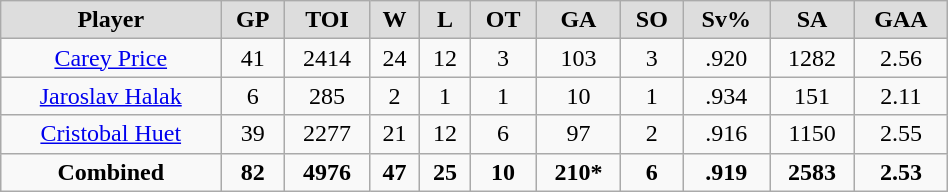<table class="wikitable sortable" style="width:50%;">
<tr style="text-align:center; background:#ddd;">
<td><strong>Player</strong></td>
<td><strong>GP</strong></td>
<td><strong>TOI</strong></td>
<td><strong>W</strong></td>
<td><strong>L</strong></td>
<td><strong>OT</strong></td>
<td><strong>GA</strong></td>
<td><strong>SO</strong></td>
<td><strong>Sv%</strong></td>
<td><strong>SA</strong></td>
<td><strong>GAA</strong></td>
</tr>
<tr style="text-align:center;">
<td><a href='#'>Carey Price</a></td>
<td>41</td>
<td>2414</td>
<td>24</td>
<td>12</td>
<td>3</td>
<td>103</td>
<td>3</td>
<td>.920</td>
<td>1282</td>
<td>2.56</td>
</tr>
<tr style="text-align:center;">
<td><a href='#'>Jaroslav Halak</a></td>
<td>6</td>
<td>285</td>
<td>2</td>
<td>1</td>
<td>1</td>
<td>10</td>
<td>1</td>
<td>.934</td>
<td>151</td>
<td>2.11</td>
</tr>
<tr style="text-align:center;">
<td><a href='#'>Cristobal Huet</a></td>
<td>39</td>
<td>2277</td>
<td>21</td>
<td>12</td>
<td>6</td>
<td>97</td>
<td>2</td>
<td>.916</td>
<td>1150</td>
<td>2.55</td>
</tr>
<tr style="text-align:center;">
<td><strong>Combined</strong></td>
<td><strong>82</strong></td>
<td><strong>4976</strong></td>
<td><strong>47</strong></td>
<td><strong>25</strong></td>
<td><strong>10</strong></td>
<td><strong>210*</strong></td>
<td><strong>6</strong></td>
<td><strong>.919</strong></td>
<td><strong>2583</strong></td>
<td><strong>2.53</strong></td>
</tr>
</table>
